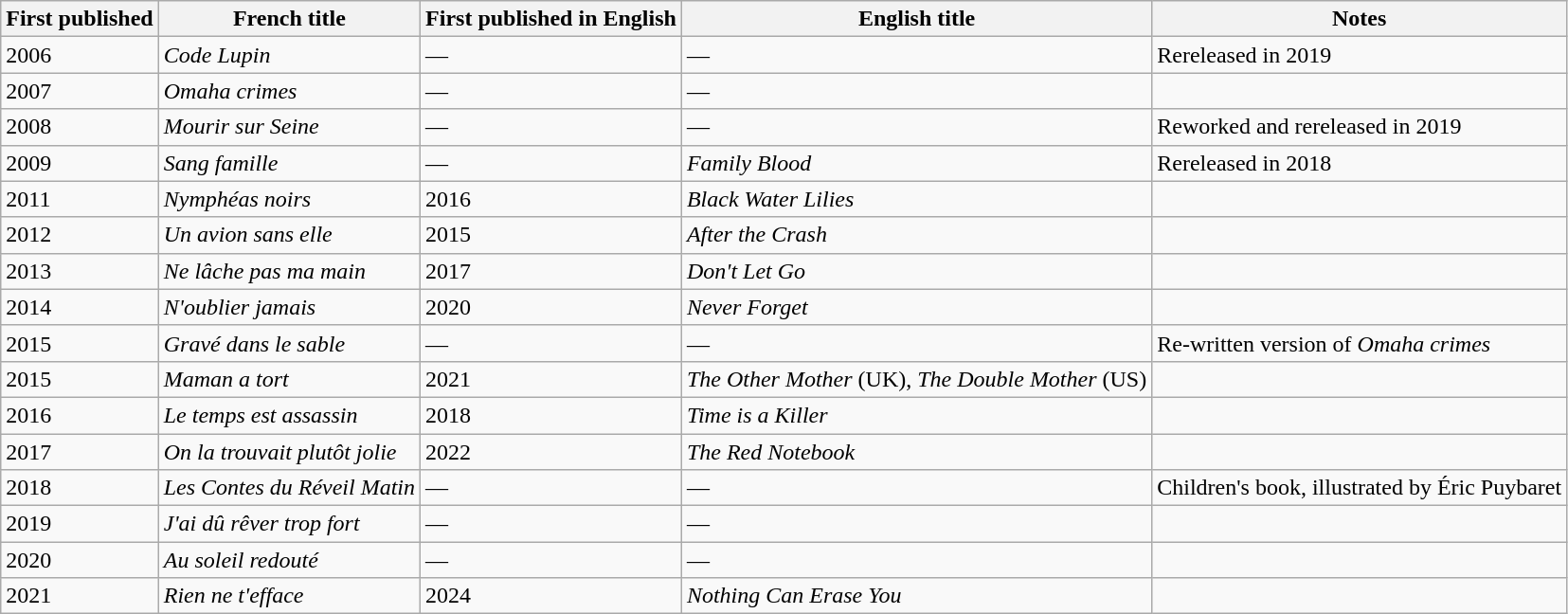<table class="wikitable sortable">
<tr>
<th>First published</th>
<th>French title</th>
<th>First published in English</th>
<th>English title</th>
<th>Notes</th>
</tr>
<tr>
<td>2006</td>
<td><em>Code Lupin</em></td>
<td>—</td>
<td>—</td>
<td>Rereleased in 2019</td>
</tr>
<tr>
<td>2007</td>
<td><em>Omaha crimes</em></td>
<td>—</td>
<td>—</td>
<td></td>
</tr>
<tr>
<td>2008</td>
<td><em>Mourir sur Seine</em></td>
<td>—</td>
<td>—</td>
<td>Reworked and rereleased in 2019</td>
</tr>
<tr>
<td>2009</td>
<td><em>Sang famille</em></td>
<td>—</td>
<td><em>Family Blood</em></td>
<td>Rereleased in 2018</td>
</tr>
<tr>
<td>2011</td>
<td><em>Nymphéas noirs</em></td>
<td>2016</td>
<td><em>Black Water Lilies</em></td>
<td></td>
</tr>
<tr>
<td>2012</td>
<td><em>Un avion sans elle</em></td>
<td>2015</td>
<td><em>After the Crash</em></td>
<td></td>
</tr>
<tr>
<td>2013</td>
<td><em>Ne lâche pas ma main</em></td>
<td>2017</td>
<td><em>Don't Let Go</em></td>
<td></td>
</tr>
<tr>
<td>2014</td>
<td><em>N'oublier jamais</em></td>
<td>2020</td>
<td><em>Never Forget</em></td>
<td></td>
</tr>
<tr>
<td>2015</td>
<td><em>Gravé dans le sable</em></td>
<td>—</td>
<td>—</td>
<td>Re-written version of <em>Omaha crimes</em></td>
</tr>
<tr>
<td>2015</td>
<td><em>Maman a tort</em></td>
<td>2021</td>
<td><em>The Other Mother</em> (UK), <em>The Double Mother</em> (US)</td>
<td></td>
</tr>
<tr>
<td>2016</td>
<td><em>Le temps est assassin</em></td>
<td>2018</td>
<td><em>Time is a Killer</em></td>
<td></td>
</tr>
<tr>
<td>2017</td>
<td><em>On la trouvait plutôt jolie</em></td>
<td>2022</td>
<td><em>The Red Notebook</em></td>
<td></td>
</tr>
<tr>
<td>2018</td>
<td><em>Les Contes du Réveil Matin</em></td>
<td>—</td>
<td>—</td>
<td>Children's book, illustrated by Éric Puybaret</td>
</tr>
<tr>
<td>2019</td>
<td><em>J'ai dû rêver trop fort</em></td>
<td>—</td>
<td>—</td>
<td></td>
</tr>
<tr>
<td>2020</td>
<td><em>Au soleil redouté</em></td>
<td>—</td>
<td>—</td>
<td></td>
</tr>
<tr>
<td>2021</td>
<td><em>Rien ne t'efface</em></td>
<td>2024</td>
<td><em>Nothing Can Erase You</em></td>
<td></td>
</tr>
</table>
